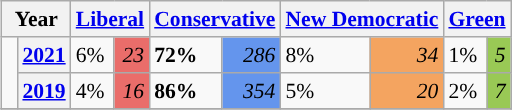<table class="wikitable" style="float:right; width:400; font-size:90%; margin-left:1em;">
<tr>
<th colspan="2" scope="col">Year</th>
<th colspan="2" scope="col"><a href='#'>Liberal</a></th>
<th colspan="2" scope="col"><a href='#'>Conservative</a></th>
<th colspan="2" scope="col"><a href='#'>New Democratic</a></th>
<th colspan="2" scope="col"><a href='#'>Green</a></th>
</tr>
<tr>
<td rowspan="2" style="width: 0.25em; background-color: "></td>
<th><a href='#'>2021</a></th>
<td>6%</td>
<td style="text-align:right; background:#EA6D6A;"><em>23</em></td>
<td><strong>72%</strong></td>
<td style="text-align:right; background:#6495ED;"><em>286</em></td>
<td>8%</td>
<td style="text-align:right; background:#F4A460;"><em>34</em></td>
<td>1%</td>
<td style="text-align:right; background:#99C955;"><em>5</em></td>
</tr>
<tr>
<th><a href='#'>2019</a></th>
<td>4%</td>
<td style="text-align:right; background:#EA6D6A;"><em>16</em></td>
<td><strong>86%</strong></td>
<td style="text-align:right; background:#6495ED;"><em>354</em></td>
<td>5%</td>
<td style="text-align:right; background:#F4A460;"><em>20</em></td>
<td>2%</td>
<td style="text-align:right; background:#99C955;"><em>7</em></td>
</tr>
<tr>
</tr>
</table>
